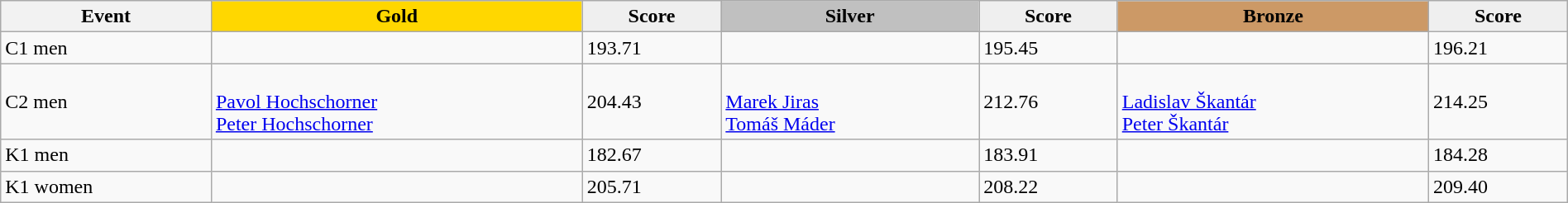<table class="wikitable" width=100%>
<tr>
<th>Event</th>
<td align=center bgcolor="gold"><strong>Gold</strong></td>
<td align=center bgcolor="EFEFEF"><strong>Score</strong></td>
<td align=center bgcolor="silver"><strong>Silver</strong></td>
<td align=center bgcolor="EFEFEF"><strong>Score</strong></td>
<td align=center bgcolor="CC9966"><strong>Bronze</strong></td>
<td align=center bgcolor="EFEFEF"><strong>Score</strong></td>
</tr>
<tr>
<td>C1 men</td>
<td></td>
<td>193.71</td>
<td></td>
<td>195.45</td>
<td></td>
<td>196.21</td>
</tr>
<tr>
<td>C2 men</td>
<td><br><a href='#'>Pavol Hochschorner</a><br><a href='#'>Peter Hochschorner</a></td>
<td>204.43</td>
<td><br><a href='#'>Marek Jiras</a><br><a href='#'>Tomáš Máder</a></td>
<td>212.76</td>
<td><br><a href='#'>Ladislav Škantár</a><br><a href='#'>Peter Škantár</a></td>
<td>214.25</td>
</tr>
<tr>
<td>K1 men</td>
<td></td>
<td>182.67</td>
<td></td>
<td>183.91</td>
<td></td>
<td>184.28</td>
</tr>
<tr>
<td>K1 women</td>
<td></td>
<td>205.71</td>
<td></td>
<td>208.22</td>
<td></td>
<td>209.40</td>
</tr>
</table>
